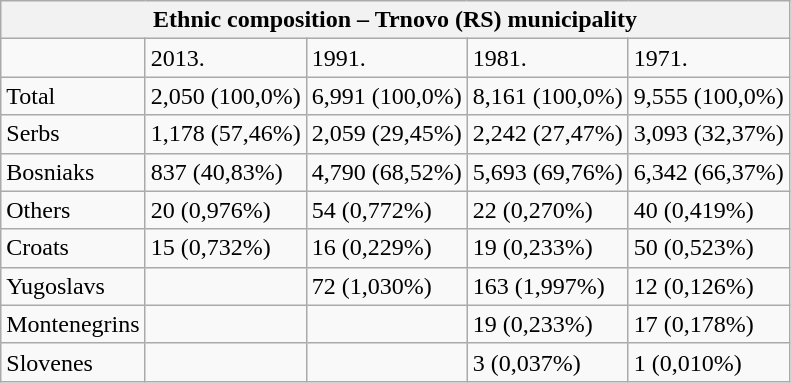<table class="wikitable">
<tr>
<th colspan="8">Ethnic composition – Trnovo (RS) municipality</th>
</tr>
<tr>
<td></td>
<td>2013.</td>
<td>1991.</td>
<td>1981.</td>
<td>1971.</td>
</tr>
<tr>
<td>Total</td>
<td>2,050 (100,0%)</td>
<td>6,991 (100,0%)</td>
<td>8,161 (100,0%)</td>
<td>9,555 (100,0%)</td>
</tr>
<tr>
<td>Serbs</td>
<td>1,178 (57,46%)</td>
<td>2,059 (29,45%)</td>
<td>2,242 (27,47%)</td>
<td>3,093 (32,37%)</td>
</tr>
<tr>
<td>Bosniaks</td>
<td>837 (40,83%)</td>
<td>4,790 (68,52%)</td>
<td>5,693 (69,76%)</td>
<td>6,342 (66,37%)</td>
</tr>
<tr>
<td>Others</td>
<td>20 (0,976%)</td>
<td>54 (0,772%)</td>
<td>22 (0,270%)</td>
<td>40 (0,419%)</td>
</tr>
<tr>
<td>Croats</td>
<td>15 (0,732%)</td>
<td>16 (0,229%)</td>
<td>19 (0,233%)</td>
<td>50 (0,523%)</td>
</tr>
<tr>
<td>Yugoslavs</td>
<td></td>
<td>72 (1,030%)</td>
<td>163 (1,997%)</td>
<td>12 (0,126%)</td>
</tr>
<tr>
<td>Montenegrins</td>
<td></td>
<td></td>
<td>19 (0,233%)</td>
<td>17 (0,178%)</td>
</tr>
<tr>
<td>Slovenes</td>
<td></td>
<td></td>
<td>3 (0,037%)</td>
<td>1 (0,010%)</td>
</tr>
</table>
